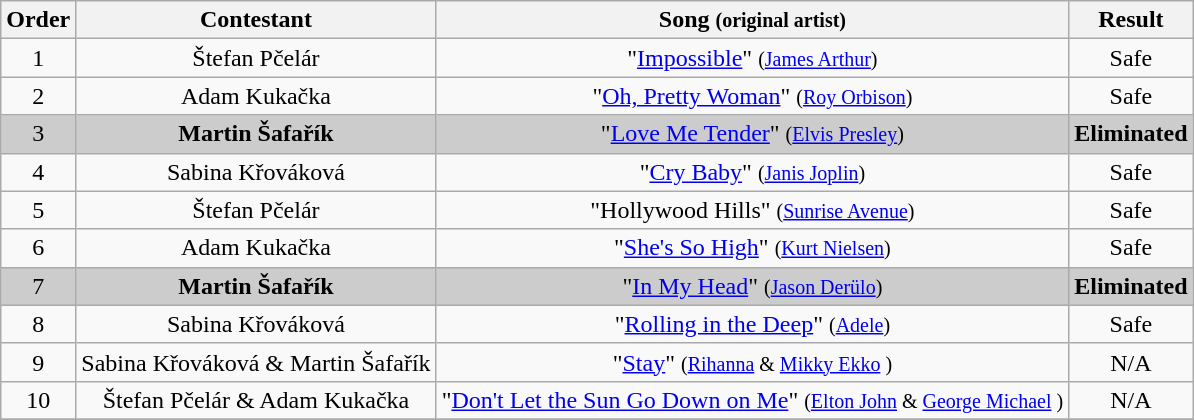<table class="wikitable plainrowheaders" style="text-align:center;">
<tr>
<th scope="col">Order</th>
<th scope="col">Contestant</th>
<th scope="col">Song <small>(original artist)</small></th>
<th scope="col">Result</th>
</tr>
<tr>
<td>1</td>
<td>Štefan Pčelár</td>
<td>"<a href='#'>Impossible</a>" <small>(<a href='#'>James Arthur</a>)</small></td>
<td>Safe</td>
</tr>
<tr>
<td>2</td>
<td>Adam Kukačka</td>
<td>"<a href='#'>Oh, Pretty Woman</a>" <small>(<a href='#'>Roy Orbison</a>)</small></td>
<td>Safe</td>
</tr>
<tr style="background:#ccc;">
<td>3</td>
<td><strong>Martin Šafařík</strong></td>
<td>"<a href='#'>Love Me Tender</a>" <small>(<a href='#'>Elvis Presley</a>)</small></td>
<td><strong>Eliminated</strong></td>
</tr>
<tr>
<td>4</td>
<td>Sabina Křováková</td>
<td>"<a href='#'>Cry Baby</a>" <small>(<a href='#'>Janis Joplin</a>)</small></td>
<td>Safe</td>
</tr>
<tr>
<td>5</td>
<td>Štefan Pčelár</td>
<td>"Hollywood Hills" <small>(<a href='#'>Sunrise Avenue</a>)</small></td>
<td>Safe</td>
</tr>
<tr>
<td>6</td>
<td>Adam Kukačka</td>
<td>"<a href='#'>She's So High</a>" <small>(<a href='#'>Kurt Nielsen</a>)</small></td>
<td>Safe</td>
</tr>
<tr style="background:#ccc;">
<td>7</td>
<td><strong>Martin Šafařík</strong></td>
<td>"<a href='#'>In My Head</a>" <small>(<a href='#'>Jason Derülo</a>)</small></td>
<td><strong>Eliminated</strong></td>
</tr>
<tr>
<td>8</td>
<td>Sabina Křováková</td>
<td>"<a href='#'>Rolling in the Deep</a>" <small>(<a href='#'>Adele</a>)</small></td>
<td>Safe</td>
</tr>
<tr>
<td>9</td>
<td>Sabina Křováková & Martin Šafařík</td>
<td>"<a href='#'>Stay</a>" <small>(<a href='#'>Rihanna</a> & <a href='#'>Mikky Ekko</a> )</small></td>
<td>N/A</td>
</tr>
<tr>
<td>10</td>
<td>Štefan Pčelár & Adam Kukačka</td>
<td>"<a href='#'>Don't Let the Sun Go Down on Me</a>" <small>(<a href='#'>Elton John</a> & <a href='#'>George Michael</a> )</small></td>
<td>N/A</td>
</tr>
<tr>
</tr>
</table>
